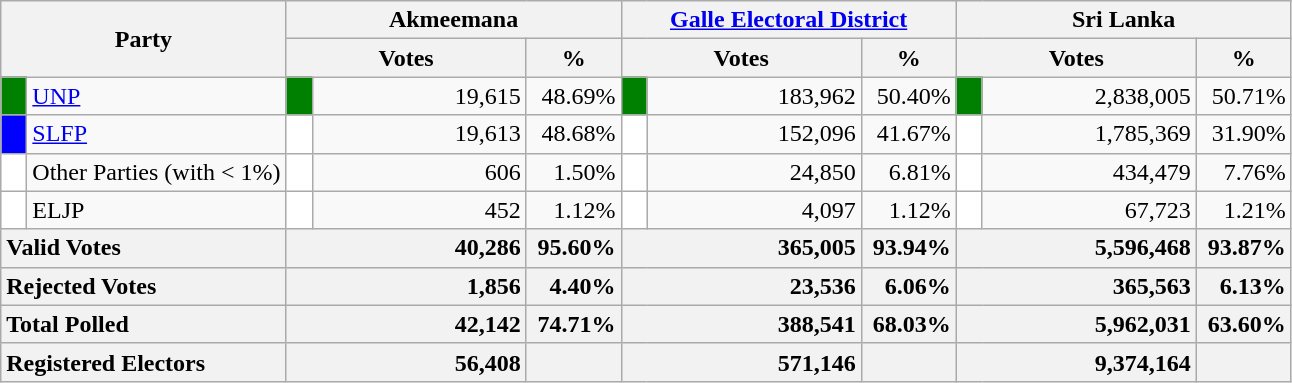<table class="wikitable">
<tr>
<th colspan="2" width="144px"rowspan="2">Party</th>
<th colspan="3" width="216px">Akmeemana</th>
<th colspan="3" width="216px"><a href='#'>Galle Electoral District</a></th>
<th colspan="3" width="216px">Sri Lanka</th>
</tr>
<tr>
<th colspan="2" width="144px">Votes</th>
<th>%</th>
<th colspan="2" width="144px">Votes</th>
<th>%</th>
<th colspan="2" width="144px">Votes</th>
<th>%</th>
</tr>
<tr>
<td style="background-color:green;" width="10px"></td>
<td style="text-align:left;"><a href='#'>UNP</a></td>
<td style="background-color:green;" width="10px"></td>
<td style="text-align:right;">19,615</td>
<td style="text-align:right;">48.69%</td>
<td style="background-color:green;" width="10px"></td>
<td style="text-align:right;">183,962</td>
<td style="text-align:right;">50.40%</td>
<td style="background-color:green;" width="10px"></td>
<td style="text-align:right;">2,838,005</td>
<td style="text-align:right;">50.71%</td>
</tr>
<tr>
<td style="background-color:blue;" width="10px"></td>
<td style="text-align:left;"><a href='#'>SLFP</a></td>
<td style="background-color:white;" width="10px"></td>
<td style="text-align:right;">19,613</td>
<td style="text-align:right;">48.68%</td>
<td style="background-color:white;" width="10px"></td>
<td style="text-align:right;">152,096</td>
<td style="text-align:right;">41.67%</td>
<td style="background-color:white;" width="10px"></td>
<td style="text-align:right;">1,785,369</td>
<td style="text-align:right;">31.90%</td>
</tr>
<tr>
<td style="background-color:white;" width="10px"></td>
<td style="text-align:left;">Other Parties (with < 1%)</td>
<td style="background-color:white;" width="10px"></td>
<td style="text-align:right;">606</td>
<td style="text-align:right;">1.50%</td>
<td style="background-color:white;" width="10px"></td>
<td style="text-align:right;">24,850</td>
<td style="text-align:right;">6.81%</td>
<td style="background-color:white;" width="10px"></td>
<td style="text-align:right;">434,479</td>
<td style="text-align:right;">7.76%</td>
</tr>
<tr>
<td style="background-color:white;" width="10px"></td>
<td style="text-align:left;">ELJP</td>
<td style="background-color:white;" width="10px"></td>
<td style="text-align:right;">452</td>
<td style="text-align:right;">1.12%</td>
<td style="background-color:white;" width="10px"></td>
<td style="text-align:right;">4,097</td>
<td style="text-align:right;">1.12%</td>
<td style="background-color:white;" width="10px"></td>
<td style="text-align:right;">67,723</td>
<td style="text-align:right;">1.21%</td>
</tr>
<tr>
<th colspan="2" width="144px"style="text-align:left;">Valid Votes</th>
<th style="text-align:right;"colspan="2" width="144px">40,286</th>
<th style="text-align:right;">95.60%</th>
<th style="text-align:right;"colspan="2" width="144px">365,005</th>
<th style="text-align:right;">93.94%</th>
<th style="text-align:right;"colspan="2" width="144px">5,596,468</th>
<th style="text-align:right;">93.87%</th>
</tr>
<tr>
<th colspan="2" width="144px"style="text-align:left;">Rejected Votes</th>
<th style="text-align:right;"colspan="2" width="144px">1,856</th>
<th style="text-align:right;">4.40%</th>
<th style="text-align:right;"colspan="2" width="144px">23,536</th>
<th style="text-align:right;">6.06%</th>
<th style="text-align:right;"colspan="2" width="144px">365,563</th>
<th style="text-align:right;">6.13%</th>
</tr>
<tr>
<th colspan="2" width="144px"style="text-align:left;">Total Polled</th>
<th style="text-align:right;"colspan="2" width="144px">42,142</th>
<th style="text-align:right;">74.71%</th>
<th style="text-align:right;"colspan="2" width="144px">388,541</th>
<th style="text-align:right;">68.03%</th>
<th style="text-align:right;"colspan="2" width="144px">5,962,031</th>
<th style="text-align:right;">63.60%</th>
</tr>
<tr>
<th colspan="2" width="144px"style="text-align:left;">Registered Electors</th>
<th style="text-align:right;"colspan="2" width="144px">56,408</th>
<th></th>
<th style="text-align:right;"colspan="2" width="144px">571,146</th>
<th></th>
<th style="text-align:right;"colspan="2" width="144px">9,374,164</th>
<th></th>
</tr>
</table>
